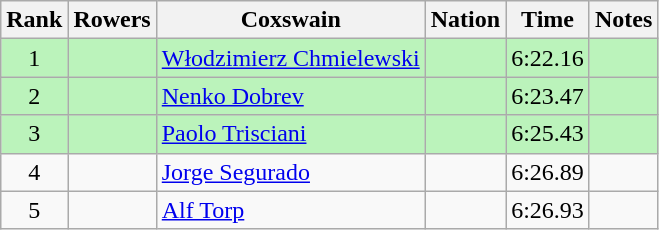<table class="wikitable sortable" style="text-align:center">
<tr>
<th>Rank</th>
<th>Rowers</th>
<th>Coxswain</th>
<th>Nation</th>
<th>Time</th>
<th>Notes</th>
</tr>
<tr bgcolor=bbf3bb>
<td>1</td>
<td align=left></td>
<td align=left><a href='#'>Włodzimierz Chmielewski</a></td>
<td align=left></td>
<td>6:22.16</td>
<td></td>
</tr>
<tr bgcolor=bbf3bb>
<td>2</td>
<td align=left></td>
<td align=left><a href='#'>Nenko Dobrev</a></td>
<td align=left></td>
<td>6:23.47</td>
<td></td>
</tr>
<tr bgcolor=bbf3bb>
<td>3</td>
<td align=left></td>
<td align=left><a href='#'>Paolo Trisciani</a></td>
<td align=left></td>
<td>6:25.43</td>
<td></td>
</tr>
<tr>
<td>4</td>
<td align=left></td>
<td align=left><a href='#'>Jorge Segurado</a></td>
<td align=left></td>
<td>6:26.89</td>
<td></td>
</tr>
<tr>
<td>5</td>
<td align=left></td>
<td align=left><a href='#'>Alf Torp</a></td>
<td align=left></td>
<td>6:26.93</td>
<td></td>
</tr>
</table>
